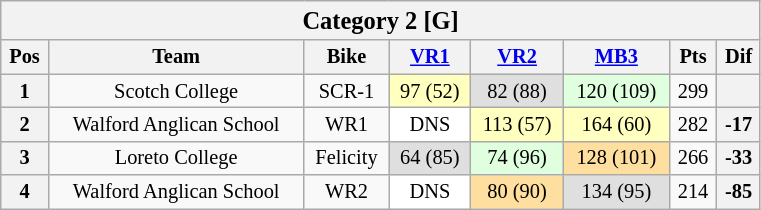<table class="wikitable collapsible collapsed" style="font-size: 85%; text-align:center">
<tr>
<th colspan="8" width="500"><big>Category 2 [G]</big></th>
</tr>
<tr>
<th valign="middle">Pos</th>
<th valign="middle">Team</th>
<th valign="middle">Bike</th>
<th><a href='#'>VR1</a><br></th>
<th><a href='#'>VR2</a><br></th>
<th><a href='#'>MB3</a><br></th>
<th valign="middle">Pts</th>
<th valign="middle">Dif</th>
</tr>
<tr>
<th>1</th>
<td> Scotch College</td>
<td>SCR-1</td>
<td bgcolor="#FFFFBF">97 (52)</td>
<td bgcolor="#dfdfdf">82 (88)</td>
<td bgcolor="#dfffdf">120 (109)</td>
<td>299</td>
<th></th>
</tr>
<tr>
<th>2</th>
<td> Walford Anglican School</td>
<td>WR1</td>
<td bgcolor="#ffffff">DNS</td>
<td bgcolor="#FFFFBF">113 (57)</td>
<td bgcolor="#FFFFBF">164 (60)</td>
<td>282</td>
<th>-17</th>
</tr>
<tr>
<th>3</th>
<td> Loreto College</td>
<td>Felicity</td>
<td bgcolor="#dfdfdf">64 (85)</td>
<td bgcolor="#dfffdf">74 (96)</td>
<td bgcolor="#ffdf9f">128 (101)</td>
<td>266</td>
<th>-33</th>
</tr>
<tr>
<th>4</th>
<td> Walford Anglican School</td>
<td>WR2</td>
<td bgcolor="#ffffff">DNS</td>
<td bgcolor="#ffdf9f">80 (90)</td>
<td bgcolor="#dfdfdf">134 (95)</td>
<td>214</td>
<th>-85</th>
</tr>
</table>
